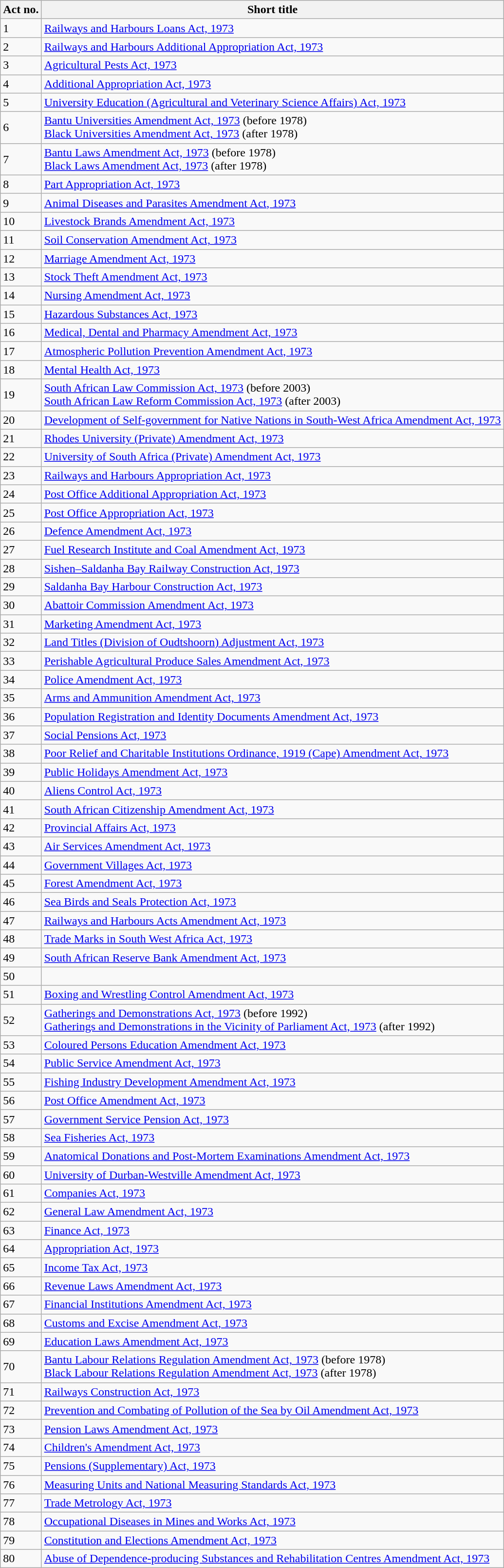<table class="wikitable sortable">
<tr>
<th>Act no.</th>
<th>Short title</th>
</tr>
<tr>
<td>1</td>
<td><a href='#'>Railways and Harbours Loans Act, 1973</a></td>
</tr>
<tr>
<td>2</td>
<td><a href='#'>Railways and Harbours Additional Appropriation Act, 1973</a></td>
</tr>
<tr>
<td>3</td>
<td><a href='#'>Agricultural Pests Act, 1973</a></td>
</tr>
<tr>
<td>4</td>
<td><a href='#'>Additional Appropriation Act, 1973</a></td>
</tr>
<tr>
<td>5</td>
<td><a href='#'>University Education (Agricultural and Veterinary Science Affairs) Act, 1973</a></td>
</tr>
<tr>
<td>6</td>
<td><a href='#'>Bantu Universities Amendment Act, 1973</a> (before 1978) <br><a href='#'>Black Universities Amendment Act, 1973</a> (after 1978)</td>
</tr>
<tr>
<td>7</td>
<td><a href='#'>Bantu Laws Amendment Act, 1973</a> (before 1978) <br><a href='#'>Black Laws Amendment Act, 1973</a> (after 1978)</td>
</tr>
<tr>
<td>8</td>
<td><a href='#'>Part Appropriation Act, 1973</a></td>
</tr>
<tr>
<td>9</td>
<td><a href='#'>Animal Diseases and Parasites Amendment Act, 1973</a></td>
</tr>
<tr>
<td>10</td>
<td><a href='#'>Livestock Brands Amendment Act, 1973</a></td>
</tr>
<tr>
<td>11</td>
<td><a href='#'>Soil Conservation Amendment Act, 1973</a></td>
</tr>
<tr>
<td>12</td>
<td><a href='#'>Marriage Amendment Act, 1973</a></td>
</tr>
<tr>
<td>13</td>
<td><a href='#'>Stock Theft Amendment Act, 1973</a></td>
</tr>
<tr>
<td>14</td>
<td><a href='#'>Nursing Amendment Act, 1973</a></td>
</tr>
<tr>
<td>15</td>
<td><a href='#'>Hazardous Substances Act, 1973</a></td>
</tr>
<tr>
<td>16</td>
<td><a href='#'>Medical, Dental and Pharmacy Amendment Act, 1973</a></td>
</tr>
<tr>
<td>17</td>
<td><a href='#'>Atmospheric Pollution Prevention Amendment Act, 1973</a></td>
</tr>
<tr>
<td>18</td>
<td><a href='#'>Mental Health Act, 1973</a></td>
</tr>
<tr>
<td>19</td>
<td><a href='#'>South African Law Commission Act, 1973</a> (before 2003) <br><a href='#'>South African Law Reform Commission Act, 1973</a> (after 2003)</td>
</tr>
<tr>
<td>20</td>
<td><a href='#'>Development of Self-government for Native Nations in South-West Africa Amendment Act, 1973</a></td>
</tr>
<tr>
<td>21</td>
<td><a href='#'>Rhodes University (Private) Amendment Act, 1973</a></td>
</tr>
<tr>
<td>22</td>
<td><a href='#'>University of South Africa (Private) Amendment Act, 1973</a></td>
</tr>
<tr>
<td>23</td>
<td><a href='#'>Railways and Harbours Appropriation Act, 1973</a></td>
</tr>
<tr>
<td>24</td>
<td><a href='#'>Post Office Additional Appropriation Act, 1973</a></td>
</tr>
<tr>
<td>25</td>
<td><a href='#'>Post Office Appropriation Act, 1973</a></td>
</tr>
<tr>
<td>26</td>
<td><a href='#'>Defence Amendment Act, 1973</a></td>
</tr>
<tr>
<td>27</td>
<td><a href='#'>Fuel Research Institute and Coal Amendment Act, 1973</a></td>
</tr>
<tr>
<td>28</td>
<td><a href='#'>Sishen–Saldanha Bay Railway Construction Act, 1973</a></td>
</tr>
<tr>
<td>29</td>
<td><a href='#'>Saldanha Bay Harbour Construction Act, 1973</a></td>
</tr>
<tr>
<td>30</td>
<td><a href='#'>Abattoir Commission Amendment Act, 1973</a></td>
</tr>
<tr>
<td>31</td>
<td><a href='#'>Marketing Amendment Act, 1973</a></td>
</tr>
<tr>
<td>32</td>
<td><a href='#'>Land Titles (Division of Oudtshoorn) Adjustment Act, 1973</a></td>
</tr>
<tr>
<td>33</td>
<td><a href='#'>Perishable Agricultural Produce Sales Amendment Act, 1973</a></td>
</tr>
<tr>
<td>34</td>
<td><a href='#'>Police Amendment Act, 1973</a></td>
</tr>
<tr>
<td>35</td>
<td><a href='#'>Arms and Ammunition Amendment Act, 1973</a></td>
</tr>
<tr>
<td>36</td>
<td><a href='#'>Population Registration and Identity Documents Amendment Act, 1973</a></td>
</tr>
<tr>
<td>37</td>
<td><a href='#'>Social Pensions Act, 1973</a></td>
</tr>
<tr>
<td>38</td>
<td><a href='#'>Poor Relief and Charitable Institutions Ordinance, 1919 (Cape) Amendment Act, 1973</a></td>
</tr>
<tr>
<td>39</td>
<td><a href='#'>Public Holidays Amendment Act, 1973</a></td>
</tr>
<tr>
<td>40</td>
<td><a href='#'>Aliens Control Act, 1973</a></td>
</tr>
<tr>
<td>41</td>
<td><a href='#'>South African Citizenship Amendment Act, 1973</a></td>
</tr>
<tr>
<td>42</td>
<td><a href='#'>Provincial Affairs Act, 1973</a></td>
</tr>
<tr>
<td>43</td>
<td><a href='#'>Air Services Amendment Act, 1973</a></td>
</tr>
<tr>
<td>44</td>
<td><a href='#'>Government Villages Act, 1973</a></td>
</tr>
<tr>
<td>45</td>
<td><a href='#'>Forest Amendment Act, 1973</a></td>
</tr>
<tr>
<td>46</td>
<td><a href='#'>Sea Birds and Seals Protection Act, 1973</a></td>
</tr>
<tr>
<td>47</td>
<td><a href='#'>Railways and Harbours Acts Amendment Act, 1973</a></td>
</tr>
<tr>
<td>48</td>
<td><a href='#'>Trade Marks in South West Africa Act, 1973</a></td>
</tr>
<tr>
<td>49</td>
<td><a href='#'>South African Reserve Bank Amendment Act, 1973</a></td>
</tr>
<tr>
<td>50</td>
<td></td>
</tr>
<tr>
<td>51</td>
<td><a href='#'>Boxing and Wrestling Control Amendment Act, 1973</a></td>
</tr>
<tr>
<td>52</td>
<td><a href='#'>Gatherings and Demonstrations Act, 1973</a> (before 1992) <br><a href='#'>Gatherings and Demonstrations in the Vicinity of Parliament Act, 1973</a> (after 1992)</td>
</tr>
<tr>
<td>53</td>
<td><a href='#'>Coloured Persons Education Amendment Act, 1973</a></td>
</tr>
<tr>
<td>54</td>
<td><a href='#'>Public Service Amendment Act, 1973</a></td>
</tr>
<tr>
<td>55</td>
<td><a href='#'>Fishing Industry Development Amendment Act, 1973</a></td>
</tr>
<tr>
<td>56</td>
<td><a href='#'>Post Office Amendment Act, 1973</a></td>
</tr>
<tr>
<td>57</td>
<td><a href='#'>Government Service Pension Act, 1973</a></td>
</tr>
<tr>
<td>58</td>
<td><a href='#'>Sea Fisheries Act, 1973</a></td>
</tr>
<tr>
<td>59</td>
<td><a href='#'>Anatomical Donations and Post-Mortem Examinations Amendment Act, 1973</a></td>
</tr>
<tr>
<td>60</td>
<td><a href='#'>University of Durban-Westville Amendment Act, 1973</a></td>
</tr>
<tr>
<td>61</td>
<td><a href='#'>Companies Act, 1973</a></td>
</tr>
<tr>
<td>62</td>
<td><a href='#'>General Law Amendment Act, 1973</a></td>
</tr>
<tr>
<td>63</td>
<td><a href='#'>Finance Act, 1973</a></td>
</tr>
<tr>
<td>64</td>
<td><a href='#'>Appropriation Act, 1973</a></td>
</tr>
<tr>
<td>65</td>
<td><a href='#'>Income Tax Act, 1973</a></td>
</tr>
<tr>
<td>66</td>
<td><a href='#'>Revenue Laws Amendment Act, 1973</a></td>
</tr>
<tr>
<td>67</td>
<td><a href='#'>Financial Institutions Amendment Act, 1973</a></td>
</tr>
<tr>
<td>68</td>
<td><a href='#'>Customs and Excise Amendment Act, 1973</a></td>
</tr>
<tr>
<td>69</td>
<td><a href='#'>Education Laws Amendment Act, 1973</a></td>
</tr>
<tr>
<td>70</td>
<td><a href='#'>Bantu Labour Relations Regulation Amendment Act, 1973</a> (before 1978) <br><a href='#'>Black Labour Relations Regulation Amendment Act, 1973</a> (after 1978)</td>
</tr>
<tr>
<td>71</td>
<td><a href='#'>Railways Construction Act, 1973</a></td>
</tr>
<tr>
<td>72</td>
<td><a href='#'>Prevention and Combating of Pollution of the Sea by Oil Amendment Act, 1973</a></td>
</tr>
<tr>
<td>73</td>
<td><a href='#'>Pension Laws Amendment Act, 1973</a></td>
</tr>
<tr>
<td>74</td>
<td><a href='#'>Children's Amendment Act, 1973</a></td>
</tr>
<tr>
<td>75</td>
<td><a href='#'>Pensions (Supplementary) Act, 1973</a></td>
</tr>
<tr>
<td>76</td>
<td><a href='#'>Measuring Units and National Measuring Standards Act, 1973</a></td>
</tr>
<tr>
<td>77</td>
<td><a href='#'>Trade Metrology Act, 1973</a></td>
</tr>
<tr>
<td>78</td>
<td><a href='#'>Occupational Diseases in Mines and Works Act, 1973</a></td>
</tr>
<tr>
<td>79</td>
<td><a href='#'>Constitution and Elections Amendment Act, 1973</a></td>
</tr>
<tr>
<td>80</td>
<td><a href='#'>Abuse of Dependence-producing Substances and Rehabilitation Centres Amendment Act, 1973</a></td>
</tr>
</table>
